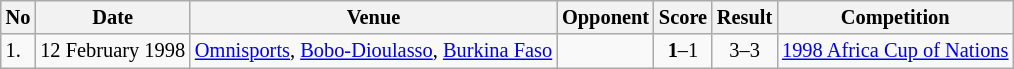<table class="wikitable" style="font-size:85%;">
<tr>
<th>No</th>
<th>Date</th>
<th>Venue</th>
<th>Opponent</th>
<th>Score</th>
<th>Result</th>
<th>Competition</th>
</tr>
<tr>
<td>1.</td>
<td>12 February 1998</td>
<td><a href='#'>Omnisports</a>, <a href='#'>Bobo-Dioulasso</a>, <a href='#'>Burkina Faso</a></td>
<td></td>
<td align=center><strong>1</strong>–1</td>
<td align=center>3–3</td>
<td><a href='#'>1998 Africa Cup of Nations</a></td>
</tr>
</table>
